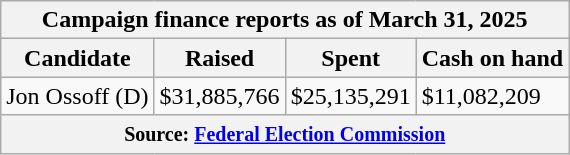<table class="wikitable sortable">
<tr>
<th colspan=4>Campaign finance reports as of March 31, 2025</th>
</tr>
<tr style="text-align:center;">
<th>Candidate</th>
<th>Raised</th>
<th>Spent</th>
<th>Cash on hand</th>
</tr>
<tr>
<td>Jon Ossoff (D)</td>
<td>$31,885,766</td>
<td>$25,135,291</td>
<td>$11,082,209</td>
</tr>
<tr>
<th colspan="4"><small>Source: <a href='#'>Federal Election Commission</a></small></th>
</tr>
</table>
